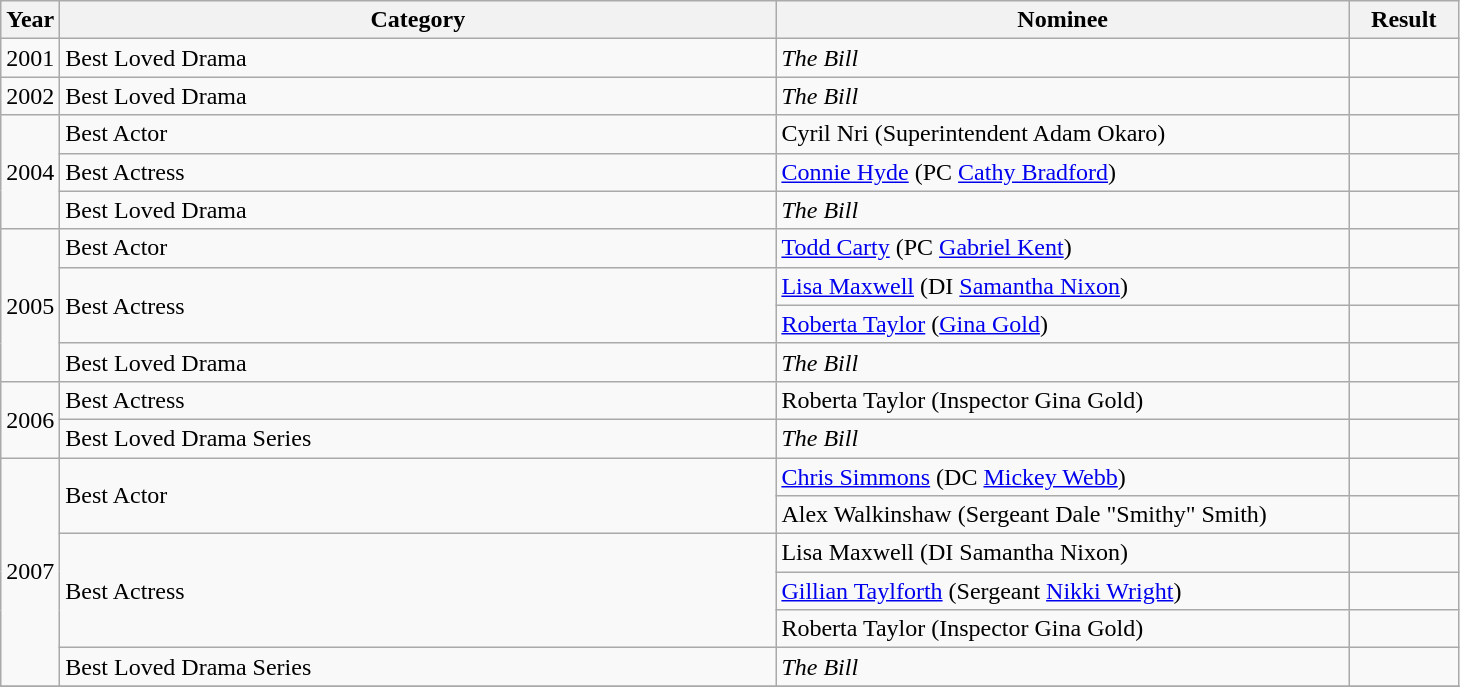<table class="wikitable">
<tr>
<th>Year</th>
<th width="470">Category</th>
<th width="375">Nominee</th>
<th width="65">Result</th>
</tr>
<tr>
<td>2001</td>
<td>Best Loved Drama</td>
<td><em>The Bill</em></td>
<td></td>
</tr>
<tr>
<td>2002</td>
<td>Best Loved Drama</td>
<td><em>The Bill</em></td>
<td></td>
</tr>
<tr>
<td rowspan="3">2004</td>
<td>Best Actor</td>
<td>Cyril Nri (Superintendent Adam Okaro)</td>
<td></td>
</tr>
<tr>
<td>Best Actress</td>
<td><a href='#'>Connie Hyde</a> (PC <a href='#'>Cathy Bradford</a>)</td>
<td></td>
</tr>
<tr>
<td>Best Loved Drama</td>
<td><em>The Bill</em></td>
<td></td>
</tr>
<tr>
<td rowspan="4">2005</td>
<td>Best Actor</td>
<td><a href='#'>Todd Carty</a> (PC <a href='#'>Gabriel Kent</a>)</td>
<td></td>
</tr>
<tr>
<td rowspan="2">Best Actress</td>
<td><a href='#'>Lisa Maxwell</a> (DI <a href='#'>Samantha Nixon</a>)</td>
<td></td>
</tr>
<tr>
<td><a href='#'>Roberta Taylor</a> (<a href='#'>Gina Gold</a>)</td>
<td></td>
</tr>
<tr>
<td>Best Loved Drama</td>
<td><em>The Bill</em></td>
<td></td>
</tr>
<tr>
<td rowspan="2">2006</td>
<td>Best Actress</td>
<td>Roberta Taylor (Inspector Gina Gold)</td>
<td></td>
</tr>
<tr>
<td>Best Loved Drama Series</td>
<td><em>The Bill</em></td>
<td></td>
</tr>
<tr>
<td rowspan="6">2007</td>
<td rowspan="2">Best Actor</td>
<td><a href='#'>Chris Simmons</a> (DC <a href='#'>Mickey Webb</a>)</td>
<td></td>
</tr>
<tr>
<td>Alex Walkinshaw (Sergeant Dale "Smithy" Smith)</td>
<td></td>
</tr>
<tr>
<td rowspan="3">Best Actress</td>
<td>Lisa Maxwell (DI Samantha Nixon)</td>
<td></td>
</tr>
<tr>
<td><a href='#'>Gillian Taylforth</a> (Sergeant <a href='#'>Nikki Wright</a>)</td>
<td></td>
</tr>
<tr>
<td>Roberta Taylor (Inspector Gina Gold)</td>
<td></td>
</tr>
<tr>
<td>Best Loved Drama Series</td>
<td><em>The Bill</em></td>
<td></td>
</tr>
<tr>
</tr>
</table>
